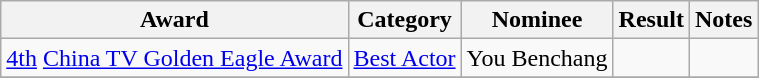<table class="wikitable">
<tr>
<th>Award</th>
<th>Category</th>
<th>Nominee</th>
<th>Result</th>
<th>Notes</th>
</tr>
<tr>
<td><a href='#'>4th</a> <a href='#'>China TV Golden Eagle Award</a></td>
<td><a href='#'>Best Actor</a></td>
<td>You Benchang</td>
<td></td>
<td></td>
</tr>
<tr>
</tr>
</table>
